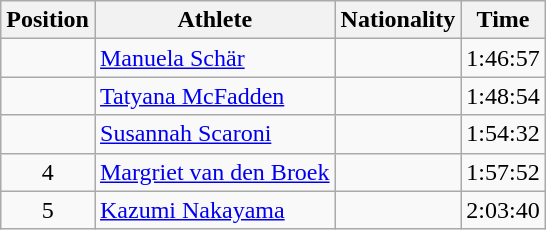<table class="wikitable sortable">
<tr>
<th>Position</th>
<th>Athlete</th>
<th>Nationality</th>
<th>Time</th>
</tr>
<tr>
<td align=center></td>
<td><a href='#'>Manuela Schär</a></td>
<td></td>
<td>1:46:57</td>
</tr>
<tr>
<td align=center></td>
<td><a href='#'>Tatyana McFadden</a></td>
<td></td>
<td>1:48:54</td>
</tr>
<tr>
<td align=center></td>
<td><a href='#'>Susannah Scaroni</a></td>
<td></td>
<td>1:54:32</td>
</tr>
<tr>
<td align=center>4</td>
<td><a href='#'>Margriet van den Broek</a></td>
<td></td>
<td>1:57:52</td>
</tr>
<tr>
<td align=center>5</td>
<td><a href='#'>Kazumi Nakayama</a></td>
<td></td>
<td>2:03:40</td>
</tr>
</table>
